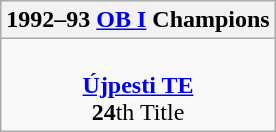<table class=wikitable style="text-align:center; margin:auto">
<tr>
<th>1992–93 <a href='#'>OB I</a> Champions</th>
</tr>
<tr>
<td><br><strong><a href='#'>Újpesti TE</a></strong><br><strong>24</strong>th Title</td>
</tr>
</table>
